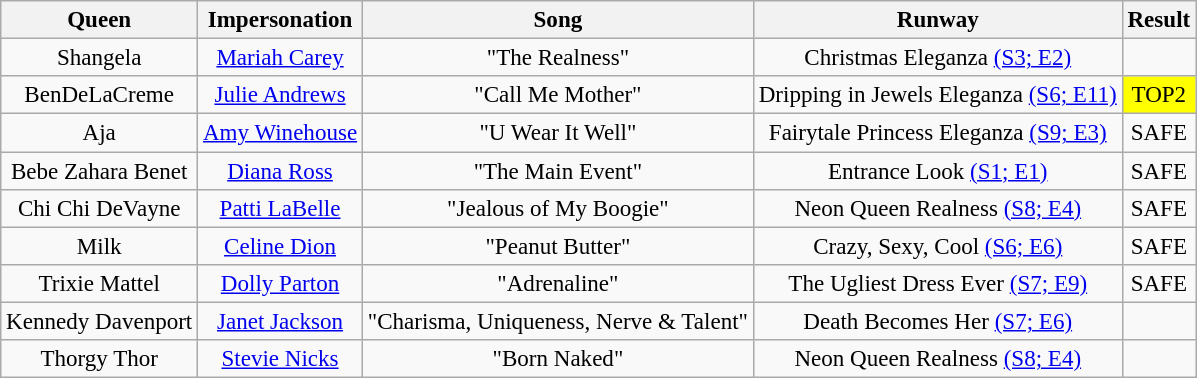<table class="wikitable" border="2" class="wikitable" style="text-align:center;font-size:96%">
<tr>
<th>Queen</th>
<th>Impersonation</th>
<th>Song</th>
<th>Runway</th>
<th>Result</th>
</tr>
<tr>
<td>Shangela</td>
<td><a href='#'>Mariah Carey</a></td>
<td>"The Realness"</td>
<td>Christmas Eleganza <a href='#'>(S3; E2)</a></td>
<td></td>
</tr>
<tr>
<td>BenDeLaCreme</td>
<td><a href='#'>Julie Andrews</a></td>
<td>"Call Me Mother"</td>
<td>Dripping in Jewels Eleganza <a href='#'>(S6; E11)</a></td>
<td style="background:yellow;">TOP2</td>
</tr>
<tr>
<td>Aja</td>
<td><a href='#'>Amy Winehouse</a></td>
<td>"U Wear It Well"</td>
<td>Fairytale Princess Eleganza <a href='#'>(S9; E3)</a></td>
<td>SAFE</td>
</tr>
<tr>
<td>Bebe Zahara Benet</td>
<td><a href='#'>Diana Ross</a></td>
<td>"The Main Event"</td>
<td>Entrance Look <a href='#'>(S1; E1)</a></td>
<td>SAFE</td>
</tr>
<tr>
<td>Chi Chi DeVayne</td>
<td><a href='#'>Patti LaBelle</a></td>
<td>"Jealous of My Boogie"</td>
<td>Neon Queen Realness <a href='#'>(S8; E4)</a></td>
<td>SAFE</td>
</tr>
<tr>
<td>Milk</td>
<td><a href='#'>Celine Dion</a></td>
<td>"Peanut Butter"</td>
<td>Crazy, Sexy, Cool <a href='#'>(S6; E6)</a></td>
<td>SAFE</td>
</tr>
<tr>
<td>Trixie Mattel</td>
<td><a href='#'>Dolly Parton</a></td>
<td>"Adrenaline"</td>
<td>The Ugliest Dress Ever <a href='#'>(S7; E9)</a></td>
<td>SAFE</td>
</tr>
<tr>
<td>Kennedy Davenport</td>
<td><a href='#'>Janet Jackson</a></td>
<td>"Charisma, Uniqueness, Nerve & Talent"</td>
<td>Death Becomes Her <a href='#'>(S7; E6)</a></td>
<td></td>
</tr>
<tr>
<td>Thorgy Thor</td>
<td><a href='#'>Stevie Nicks</a></td>
<td>"Born Naked"</td>
<td>Neon Queen Realness <a href='#'>(S8; E4)</a></td>
<td></td>
</tr>
</table>
